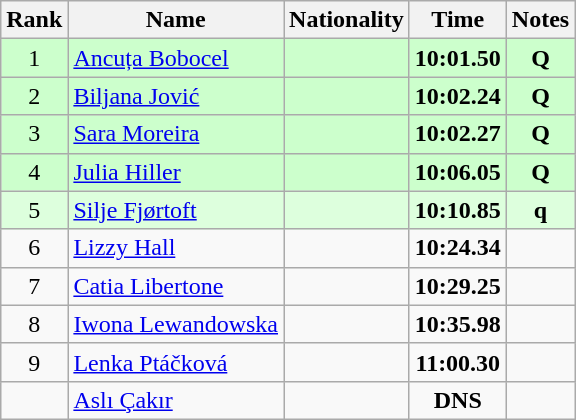<table class="wikitable sortable" style="text-align:center">
<tr>
<th>Rank</th>
<th>Name</th>
<th>Nationality</th>
<th>Time</th>
<th>Notes</th>
</tr>
<tr bgcolor=ccffcc>
<td>1</td>
<td align=left><a href='#'>Ancuța Bobocel</a></td>
<td align=left></td>
<td><strong>10:01.50</strong></td>
<td><strong>Q</strong></td>
</tr>
<tr bgcolor=ccffcc>
<td>2</td>
<td align=left><a href='#'>Biljana Jović</a></td>
<td align=left></td>
<td><strong>10:02.24</strong></td>
<td><strong>Q</strong></td>
</tr>
<tr bgcolor=ccffcc>
<td>3</td>
<td align=left><a href='#'>Sara Moreira</a></td>
<td align=left></td>
<td><strong>10:02.27</strong></td>
<td><strong>Q</strong></td>
</tr>
<tr bgcolor=ccffcc>
<td>4</td>
<td align=left><a href='#'>Julia Hiller</a></td>
<td align=left></td>
<td><strong>10:06.05</strong></td>
<td><strong>Q</strong></td>
</tr>
<tr bgcolor=ddffdd>
<td>5</td>
<td align=left><a href='#'>Silje Fjørtoft</a></td>
<td align=left></td>
<td><strong>10:10.85</strong></td>
<td><strong>q</strong></td>
</tr>
<tr>
<td>6</td>
<td align=left><a href='#'>Lizzy Hall</a></td>
<td align=left></td>
<td><strong>10:24.34</strong></td>
<td></td>
</tr>
<tr>
<td>7</td>
<td align=left><a href='#'>Catia Libertone</a></td>
<td align=left></td>
<td><strong>10:29.25</strong></td>
<td></td>
</tr>
<tr>
<td>8</td>
<td align=left><a href='#'>Iwona Lewandowska</a></td>
<td align=left></td>
<td><strong>10:35.98</strong></td>
<td></td>
</tr>
<tr>
<td>9</td>
<td align=left><a href='#'>Lenka Ptáčková</a></td>
<td align=left></td>
<td><strong>11:00.30</strong></td>
<td></td>
</tr>
<tr>
<td></td>
<td align=left><a href='#'>Aslı Çakır</a></td>
<td align=left></td>
<td><strong>DNS</strong></td>
<td></td>
</tr>
</table>
